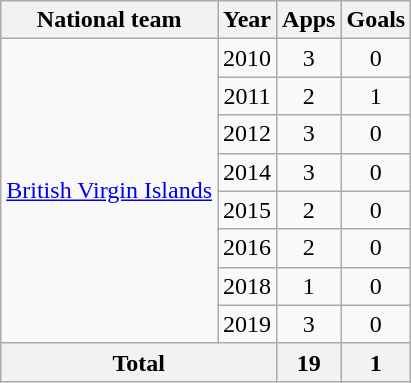<table class="wikitable" style="text-align:center">
<tr>
<th>National team</th>
<th>Year</th>
<th>Apps</th>
<th>Goals</th>
</tr>
<tr>
<td rowspan=8><a href='#'>British Virgin Islands</a></td>
<td>2010</td>
<td>3</td>
<td>0</td>
</tr>
<tr>
<td>2011</td>
<td>2</td>
<td>1</td>
</tr>
<tr>
<td>2012</td>
<td>3</td>
<td>0</td>
</tr>
<tr>
<td>2014</td>
<td>3</td>
<td>0</td>
</tr>
<tr>
<td>2015</td>
<td>2</td>
<td>0</td>
</tr>
<tr>
<td>2016</td>
<td>2</td>
<td>0</td>
</tr>
<tr>
<td>2018</td>
<td>1</td>
<td>0</td>
</tr>
<tr>
<td>2019</td>
<td>3</td>
<td>0</td>
</tr>
<tr>
<th colspan=2>Total</th>
<th>19</th>
<th>1</th>
</tr>
</table>
